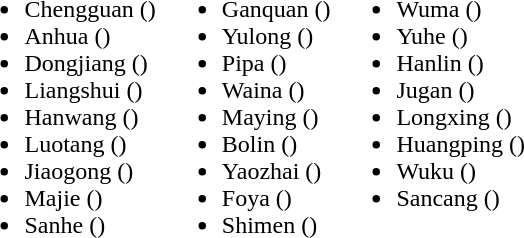<table>
<tr>
<td valign="top"><br><ul><li>Chengguan ()</li><li>Anhua ()</li><li>Dongjiang ()</li><li>Liangshui ()</li><li>Hanwang ()</li><li>Luotang ()</li><li>Jiaogong ()</li><li>Majie ()</li><li>Sanhe ()</li></ul></td>
<td valign="top"><br><ul><li>Ganquan ()</li><li>Yulong ()</li><li>Pipa ()</li><li>Waina ()</li><li>Maying ()</li><li>Bolin ()</li><li>Yaozhai ()</li><li>Foya ()</li><li>Shimen ()</li></ul></td>
<td valign="top"><br><ul><li>Wuma ()</li><li>Yuhe ()</li><li>Hanlin ()</li><li>Jugan ()</li><li>Longxing ()</li><li>Huangping ()</li><li>Wuku ()</li><li>Sancang ()</li></ul></td>
</tr>
</table>
